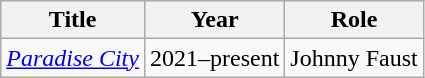<table class="wikitable">
<tr>
<th>Title</th>
<th>Year</th>
<th>Role</th>
</tr>
<tr>
<td><em><a href='#'>Paradise City</a></em></td>
<td>2021–present</td>
<td>Johnny Faust</td>
</tr>
</table>
